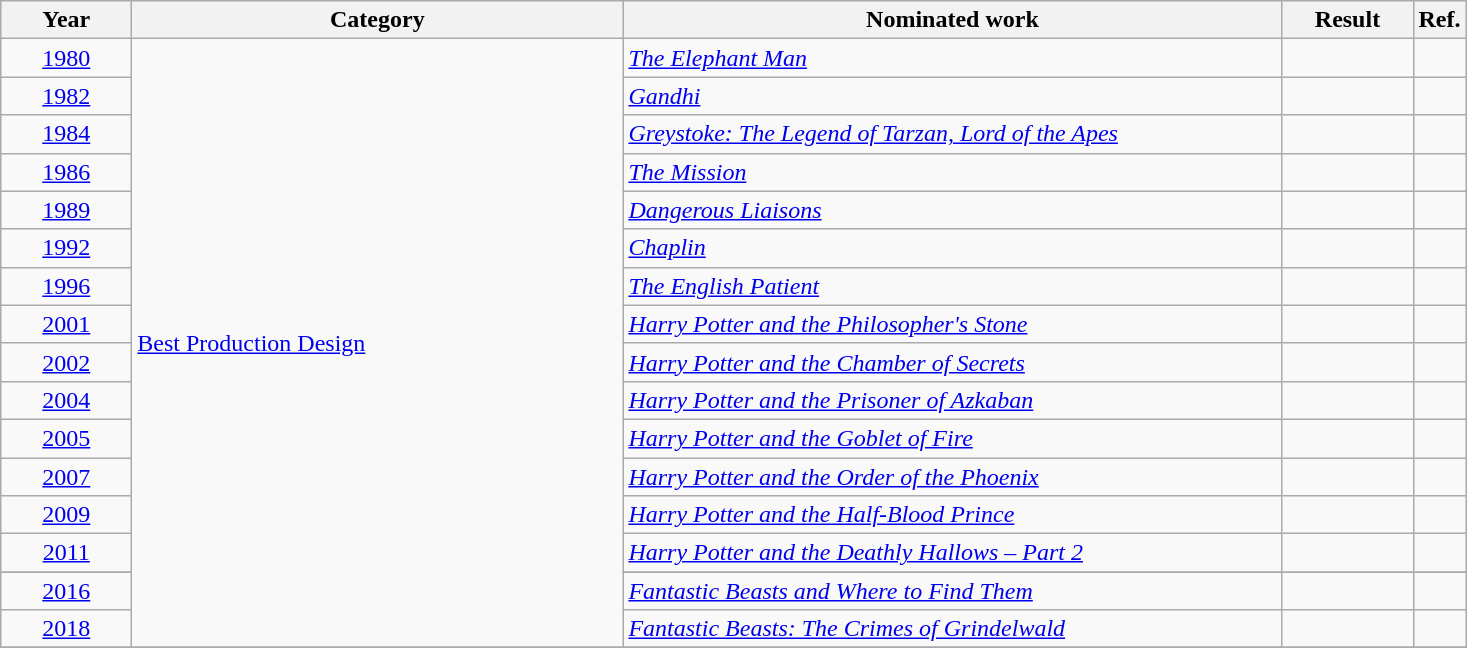<table class=wikitable>
<tr>
<th scope="col" style="width:5em;">Year</th>
<th scope="col" style="width:20em;">Category</th>
<th scope="col" style="width:27em;">Nominated work</th>
<th scope="col" style="width:5em;">Result</th>
<th>Ref.</th>
</tr>
<tr>
<td style="text-align:center;"><a href='#'>1980</a></td>
<td rowspan=17><a href='#'>Best Production Design</a></td>
<td><em><a href='#'>The Elephant Man</a></em></td>
<td></td>
<td></td>
</tr>
<tr>
<td style="text-align:center;"><a href='#'>1982</a></td>
<td><em><a href='#'>Gandhi</a></em></td>
<td></td>
<td></td>
</tr>
<tr>
<td style="text-align:center;"><a href='#'>1984</a></td>
<td><em><a href='#'>Greystoke: The Legend of Tarzan, Lord of the Apes</a></em></td>
<td></td>
<td></td>
</tr>
<tr>
<td style="text-align:center;"><a href='#'>1986</a></td>
<td><em><a href='#'>The Mission</a></em></td>
<td></td>
<td></td>
</tr>
<tr>
<td style="text-align:center;"><a href='#'>1989</a></td>
<td><em><a href='#'>Dangerous Liaisons</a></em></td>
<td></td>
<td></td>
</tr>
<tr>
<td style="text-align:center;"><a href='#'>1992</a></td>
<td><em><a href='#'>Chaplin</a></em></td>
<td></td>
<td></td>
</tr>
<tr>
<td style="text-align:center;"><a href='#'>1996</a></td>
<td><em><a href='#'>The English Patient</a></em></td>
<td></td>
<td></td>
</tr>
<tr>
<td style="text-align:center;"><a href='#'>2001</a></td>
<td><em><a href='#'>Harry Potter and the Philosopher's Stone</a></em></td>
<td></td>
<td></td>
</tr>
<tr>
<td style="text-align:center;"><a href='#'>2002</a></td>
<td><em><a href='#'>Harry Potter and the Chamber of Secrets</a></em></td>
<td></td>
<td></td>
</tr>
<tr>
<td style="text-align:center;"><a href='#'>2004</a></td>
<td><em><a href='#'>Harry Potter and the Prisoner of Azkaban</a></em></td>
<td></td>
<td></td>
</tr>
<tr>
<td style="text-align:center;"><a href='#'>2005</a></td>
<td><em><a href='#'>Harry Potter and the Goblet of Fire</a></em></td>
<td></td>
<td></td>
</tr>
<tr>
<td style="text-align:center;"><a href='#'>2007</a></td>
<td><em><a href='#'>Harry Potter and the Order of the Phoenix</a></em></td>
<td></td>
<td></td>
</tr>
<tr>
<td style="text-align:center;"><a href='#'>2009</a></td>
<td><em><a href='#'>Harry Potter and the Half-Blood Prince</a></em></td>
<td></td>
<td></td>
</tr>
<tr>
<td style="text-align:center;"><a href='#'>2011</a></td>
<td><em><a href='#'>Harry Potter and the Deathly Hallows – Part 2</a></em></td>
<td></td>
<td></td>
</tr>
<tr>
</tr>
<tr>
<td style="text-align:center;"><a href='#'>2016</a></td>
<td><em><a href='#'>Fantastic Beasts and Where to Find Them</a></em></td>
<td></td>
<td></td>
</tr>
<tr>
<td style="text-align:center;"><a href='#'>2018</a></td>
<td><em><a href='#'>Fantastic Beasts: The Crimes of Grindelwald</a></em></td>
<td></td>
<td></td>
</tr>
<tr>
</tr>
</table>
